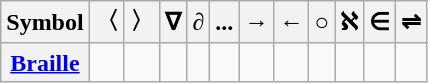<table class="wikitable" style="text-align:center">
<tr>
<th>Symbol</th>
<th>〈</th>
<th>〉</th>
<th>∇</th>
<th>∂</th>
<th>...</th>
<th>→</th>
<th>←</th>
<th>○</th>
<th>ℵ</th>
<th>∈</th>
<th>⇌</th>
</tr>
<tr>
<th><a href='#'>Braille</a></th>
<td></td>
<td></td>
<td></td>
<td></td>
<td></td>
<td></td>
<td></td>
<td></td>
<td></td>
<td></td>
<td></td>
</tr>
</table>
